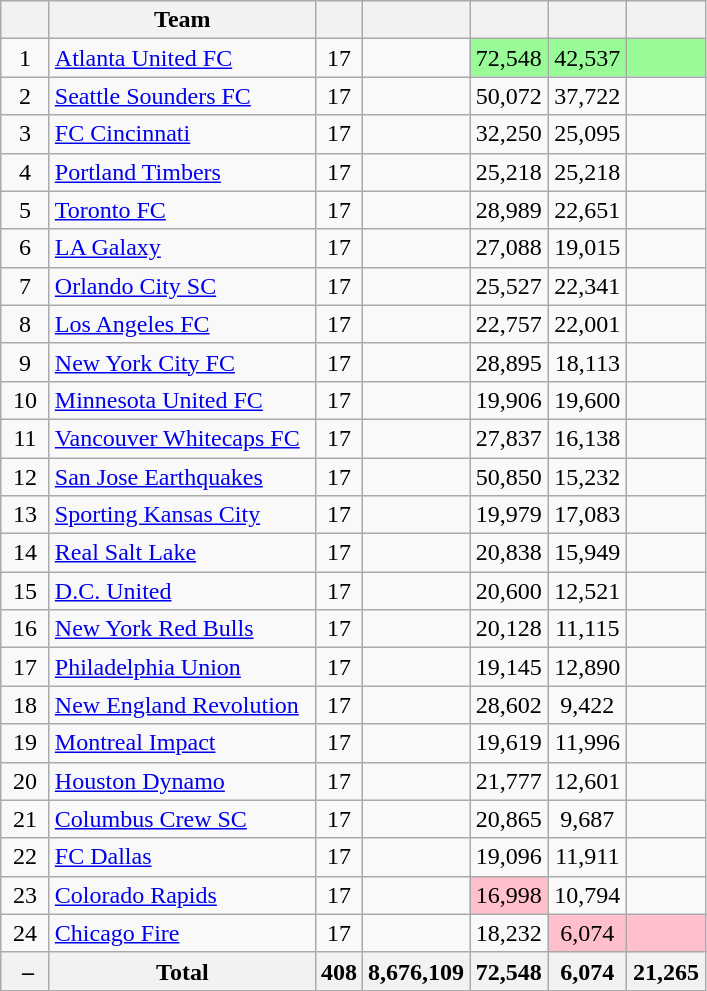<table class="wikitable sortable">
<tr>
<th width=25></th>
<th width=170>Team</th>
<th></th>
<th width=45></th>
<th width=45></th>
<th width=45></th>
<th width=45></th>
</tr>
<tr>
<td align=center>1</td>
<td><a href='#'>Atlanta United FC</a></td>
<td align="center">17</td>
<td align="center"></td>
<td align="center" bgcolor="#98fb98">72,548</td>
<td align="center" bgcolor="#98fb98">42,537</td>
<td align="center" bgcolor="#98fb98"></td>
</tr>
<tr>
<td align=center>2</td>
<td><a href='#'>Seattle Sounders FC</a></td>
<td align="center">17</td>
<td align="center"></td>
<td align="center">50,072</td>
<td align="center">37,722</td>
<td align="center"></td>
</tr>
<tr>
<td align=center>3</td>
<td><a href='#'>FC Cincinnati</a></td>
<td align="center">17</td>
<td align="center"></td>
<td align="center">32,250</td>
<td align="center">25,095</td>
<td align="center"></td>
</tr>
<tr>
<td align=center>4</td>
<td><a href='#'>Portland Timbers</a></td>
<td align="center">17</td>
<td align="center"></td>
<td align="center">25,218</td>
<td align="center">25,218</td>
<td align="center"></td>
</tr>
<tr>
<td align=center>5</td>
<td><a href='#'>Toronto FC</a></td>
<td align="center">17</td>
<td align="center"></td>
<td align="center">28,989</td>
<td align="center">22,651</td>
<td align="center"></td>
</tr>
<tr>
<td align=center>6</td>
<td><a href='#'>LA Galaxy</a></td>
<td align="center">17</td>
<td align="center"></td>
<td align="center">27,088</td>
<td align="center">19,015</td>
<td align="center"></td>
</tr>
<tr>
<td align=center>7</td>
<td><a href='#'>Orlando City SC</a></td>
<td align="center">17</td>
<td align="center"></td>
<td align="center">25,527</td>
<td align="center">22,341</td>
<td align="center"></td>
</tr>
<tr>
<td align=center>8</td>
<td><a href='#'>Los Angeles FC</a></td>
<td align="center">17</td>
<td align="center"></td>
<td align="center">22,757</td>
<td align="center">22,001</td>
<td align="center"></td>
</tr>
<tr>
<td align=center>9</td>
<td><a href='#'>New York City FC</a></td>
<td align="center">17</td>
<td align="center"></td>
<td align="center">28,895</td>
<td align="center">18,113</td>
<td align="center"></td>
</tr>
<tr>
<td align=center>10</td>
<td><a href='#'>Minnesota United FC</a></td>
<td align="center">17</td>
<td align="center"></td>
<td align="center">19,906</td>
<td align="center">19,600</td>
<td align="center"></td>
</tr>
<tr>
<td align=center>11</td>
<td><a href='#'>Vancouver Whitecaps FC</a></td>
<td align="center">17</td>
<td align="center"></td>
<td align="center">27,837</td>
<td align="center">16,138</td>
<td align="center"></td>
</tr>
<tr>
<td align=center>12</td>
<td><a href='#'>San Jose Earthquakes</a></td>
<td align="center">17</td>
<td align="center"></td>
<td align="center">50,850</td>
<td align="center">15,232</td>
<td align="center"></td>
</tr>
<tr>
<td align=center>13</td>
<td><a href='#'>Sporting Kansas City</a></td>
<td align="center">17</td>
<td align="center"></td>
<td align="center">19,979</td>
<td align="center">17,083</td>
<td align="center"></td>
</tr>
<tr>
<td align=center>14</td>
<td><a href='#'>Real Salt Lake</a></td>
<td align="center">17</td>
<td align="center"></td>
<td align="center">20,838</td>
<td align="center">15,949</td>
<td align="center"></td>
</tr>
<tr>
<td align=center>15</td>
<td><a href='#'>D.C. United</a></td>
<td align="center">17</td>
<td align="center"></td>
<td align="center">20,600</td>
<td align="center">12,521</td>
<td align="center"></td>
</tr>
<tr>
<td align=center>16</td>
<td><a href='#'>New York Red Bulls</a></td>
<td align="center">17</td>
<td align="center"></td>
<td align="center">20,128</td>
<td align="center">11,115</td>
<td align="center"></td>
</tr>
<tr>
<td align=center>17</td>
<td><a href='#'>Philadelphia Union</a></td>
<td align="center">17</td>
<td align="center"></td>
<td align="center">19,145</td>
<td align="center">12,890</td>
<td align="center"></td>
</tr>
<tr>
<td align=center>18</td>
<td><a href='#'>New England Revolution</a></td>
<td align="center">17</td>
<td align="center"></td>
<td align="center">28,602</td>
<td align="center">9,422</td>
<td align="center"></td>
</tr>
<tr>
<td align=center>19</td>
<td><a href='#'>Montreal Impact</a></td>
<td align="center">17</td>
<td align="center"></td>
<td align="center">19,619</td>
<td align="center">11,996</td>
<td align="center"></td>
</tr>
<tr>
<td align=center>20</td>
<td><a href='#'>Houston Dynamo</a></td>
<td align="center">17</td>
<td align="center"></td>
<td align="center">21,777</td>
<td align="center">12,601</td>
<td align="center"></td>
</tr>
<tr>
<td align=center>21</td>
<td><a href='#'>Columbus Crew SC</a></td>
<td align="center">17</td>
<td align="center"></td>
<td align="center">20,865</td>
<td align="center">9,687</td>
<td align="center"></td>
</tr>
<tr>
<td align=center>22</td>
<td><a href='#'>FC Dallas</a></td>
<td align="center">17</td>
<td align="center"></td>
<td align="center">19,096</td>
<td align="center">11,911</td>
<td align="center"></td>
</tr>
<tr>
<td align=center>23</td>
<td><a href='#'>Colorado Rapids</a></td>
<td align="center">17</td>
<td align="center"></td>
<td align="center" bgcolor="#ffc0cb">16,998</td>
<td align="center">10,794</td>
<td align="center"></td>
</tr>
<tr>
<td align=center>24</td>
<td><a href='#'>Chicago Fire</a></td>
<td align="center">17</td>
<td align="center"></td>
<td align="center">18,232</td>
<td align="center" bgcolor="#ffc)cb">6,074</td>
<td align="center" bgcolor="#ffc0cb"></td>
</tr>
<tr>
<th align=center> –</th>
<th>Total</th>
<th align=center>408</th>
<th align=center>8,676,109</th>
<th align=center>72,548</th>
<th align=center>6,074</th>
<th align=center>21,265</th>
</tr>
</table>
